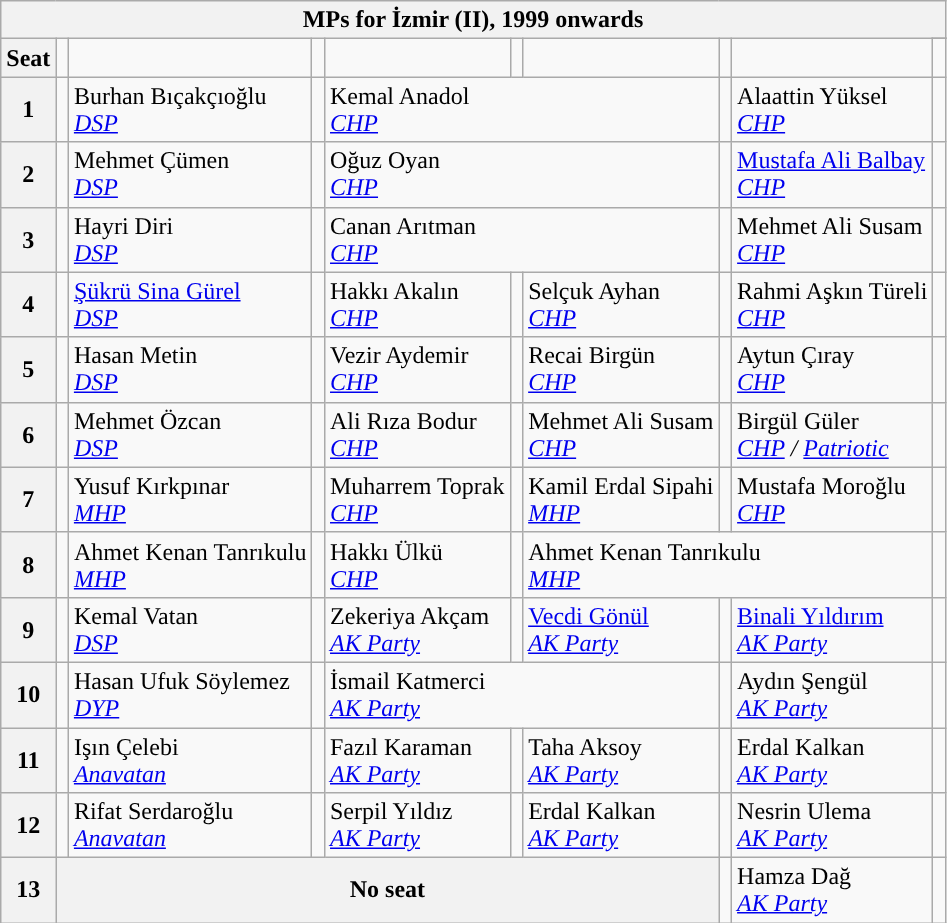<table class="wikitable">
<tr>
<th colspan = 11>MPs for İzmir (II), 1999 onwards</th>
</tr>
<tr>
<th rowspan = 2>Seat</th>
<td rowspan="2" style="width:1px;"></td>
<td rowspan = 2></td>
<td rowspan="2" style="width:1px;"></td>
<td rowspan = 2></td>
<td rowspan="2" style="width:1px;"></td>
<td rowspan = 2></td>
<td rowspan="2" style="width:1px;"></td>
<td rowspan = 2></td>
</tr>
<tr>
<td></td>
</tr>
<tr>
<th>1</th>
<td width=1px style="background-color: "></td>
<td colspan = 1>Burhan Bıçakçıoğlu<br><em><a href='#'>DSP</a></em></td>
<td width=1px style="background-color: "></td>
<td colspan = 3>Kemal Anadol<br><em><a href='#'>CHP</a></em></td>
<td width=1px style="background-color: "></td>
<td colspan = 1>Alaattin Yüksel<br><em><a href='#'>CHP</a></em></td>
<td width=1px style="background-color: "></td>
</tr>
<tr>
<th>2</th>
<td width=1px style="background-color: "></td>
<td colspan = 1>Mehmet Çümen<br><em><a href='#'>DSP</a></em></td>
<td width=1px style="background-color: "></td>
<td colspan = 3>Oğuz Oyan<br><em><a href='#'>CHP</a></em></td>
<td width=1px style="background-color: "></td>
<td colspan = 1><a href='#'>Mustafa Ali Balbay</a><br><em><a href='#'>CHP</a></em></td>
<td width=1px style="background-color: "></td>
</tr>
<tr>
<th>3</th>
<td width=1px style="background-color: "></td>
<td colspan = 1>Hayri Diri<br><em><a href='#'>DSP</a></em></td>
<td width=1px style="background-color: "></td>
<td colspan = 3>Canan Arıtman<br><em><a href='#'>CHP</a></em></td>
<td width=1px style="background-color: "></td>
<td colspan = 1>Mehmet Ali Susam<br><em><a href='#'>CHP</a></em></td>
<td width=1px style="background-color: "></td>
</tr>
<tr>
<th>4</th>
<td width=1px style="background-color: "></td>
<td colspan = 1><a href='#'>Şükrü Sina Gürel</a><br><em><a href='#'>DSP</a></em></td>
<td width=1px style="background-color: "></td>
<td colspan = 1>Hakkı Akalın<br><em><a href='#'>CHP</a></em></td>
<td width=1px style="background-color: "></td>
<td colspan = 1>Selçuk Ayhan<br><em><a href='#'>CHP</a></em></td>
<td width=1px style="background-color: "></td>
<td colspan = 1>Rahmi Aşkın Türeli<br><em><a href='#'>CHP</a></em></td>
<td width=1px style="background-color: "></td>
</tr>
<tr>
<th>5</th>
<td width=1px style="background-color: "></td>
<td colspan = 1>Hasan Metin<br><em><a href='#'>DSP</a></em></td>
<td width=1px style="background-color: "></td>
<td colspan = 1>Vezir Aydemir<br><em><a href='#'>CHP</a></em></td>
<td width=1px style="background-color: "></td>
<td colspan = 1>Recai Birgün<br><em><a href='#'>CHP</a></em></td>
<td width=1px style="background-color: "></td>
<td colspan = 1>Aytun Çıray<br><em><a href='#'>CHP</a></em></td>
<td width=1px style="background-color: "></td>
</tr>
<tr>
<th>6</th>
<td width=1px style="background-color: "></td>
<td colspan = 1>Mehmet Özcan<br><em><a href='#'>DSP</a></em></td>
<td width=1px style="background-color: "></td>
<td colspan = 1>Ali Rıza Bodur<br><em><a href='#'>CHP</a></em></td>
<td width=1px style="background-color: "></td>
<td colspan = 1>Mehmet Ali Susam<br><em><a href='#'>CHP</a></em></td>
<td width=1px style="background-color: "></td>
<td colspan = 1>Birgül Güler<br><em><a href='#'>CHP</a> / <a href='#'>Patriotic</a></em></td>
<td width=1px style="background-color: "></td>
</tr>
<tr>
<th>7</th>
<td width=1px style="background-color: "></td>
<td colspan = 1>Yusuf Kırkpınar<br><em><a href='#'>MHP</a></em></td>
<td width=1px style="background-color: "></td>
<td colspan = 1>Muharrem Toprak<br><em><a href='#'>CHP</a></em></td>
<td width=1px style="background-color: "></td>
<td colspan = 1>Kamil Erdal Sipahi<br><em><a href='#'>MHP</a></em></td>
<td width=1px style="background-color: "></td>
<td colspan = 1>Mustafa Moroğlu<br><em><a href='#'>CHP</a></em></td>
<td width=1px style="background-color: "></td>
</tr>
<tr>
<th>8</th>
<td width=1px style="background-color: "></td>
<td colspan = 1>Ahmet Kenan Tanrıkulu<br><em><a href='#'>MHP</a></em></td>
<td width=1px style="background-color: "></td>
<td colspan = 1>Hakkı Ülkü<br><em><a href='#'>CHP</a></em></td>
<td width=1px style="background-color: "></td>
<td colspan = 3>Ahmet Kenan Tanrıkulu<br><em><a href='#'>MHP</a></em></td>
<td width=1px style="background-color: "></td>
</tr>
<tr>
<th>9</th>
<td width=1px style="background-color: "></td>
<td colspan = 1>Kemal Vatan<br><em><a href='#'>DSP</a></em></td>
<td width=1px style="background-color: "></td>
<td colspan = 1>Zekeriya Akçam<br><em><a href='#'>AK Party</a></em></td>
<td width=1px style="background-color: "></td>
<td colspan = 1><a href='#'>Vecdi Gönül</a><br><em><a href='#'>AK Party</a></em></td>
<td width=1px style="background-color: "></td>
<td colspan = 1><a href='#'>Binali Yıldırım</a><br><em><a href='#'>AK Party</a></em></td>
<td width=1px style="background-color: "></td>
</tr>
<tr>
<th>10</th>
<td width=1px style="background-color: "></td>
<td colspan = 1>Hasan Ufuk Söylemez<br><em><a href='#'>DYP</a></em></td>
<td width=1px style="background-color: "></td>
<td colspan = 3>İsmail Katmerci<br><em><a href='#'>AK Party</a></em></td>
<td width=1px style="background-color: "></td>
<td colspan = 1>Aydın Şengül<br><em><a href='#'>AK Party</a></em></td>
<td width=1px style="background-color: "></td>
</tr>
<tr>
<th>11</th>
<td width=1px style="background-color: "></td>
<td colspan = 1>Işın Çelebi<br><em><a href='#'>Anavatan</a></em></td>
<td width=1px style="background-color: "></td>
<td colspan = 1>Fazıl Karaman<br><em><a href='#'>AK Party</a></em></td>
<td width=1px style="background-color: "></td>
<td colspan = 1>Taha Aksoy<br><em><a href='#'>AK Party</a></em></td>
<td width=1px style="background-color: "></td>
<td colspan = 1>Erdal Kalkan<br><em><a href='#'>AK Party</a></em></td>
<td width=1px style="background-color: "></td>
</tr>
<tr>
<th>12</th>
<td width=1px style="background-color: "></td>
<td colspan = 1>Rifat Serdaroğlu<br><em><a href='#'>Anavatan</a></em></td>
<td width=1px style="background-color: "></td>
<td colspan = 1>Serpil Yıldız<br><em><a href='#'>AK Party</a></em></td>
<td width=1px style="background-color: "></td>
<td colspan = 1>Erdal Kalkan<br><em><a href='#'>AK Party</a></em></td>
<td width=1px style="background-color: "></td>
<td colspan = 1>Nesrin Ulema<br><em><a href='#'>AK Party</a></em></td>
<td width=1px style="background-color: "></td>
</tr>
<tr>
<th>13</th>
<th colspan = 6>No seat</th>
<td width=1px style="background-color: "></td>
<td colspan = 1>Hamza Dağ<br><em><a href='#'>AK Party</a></em></td>
<td width=1px style="background-color: "></td>
</tr>
</table>
